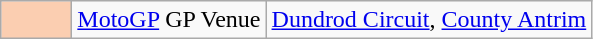<table class="wikitable">
<tr>
<td width=40px align=center style="background-color:#FBCEB1"></td>
<td><a href='#'>MotoGP</a> GP Venue</td>
<td><a href='#'>Dundrod Circuit</a>, <a href='#'>County Antrim</a></td>
</tr>
</table>
